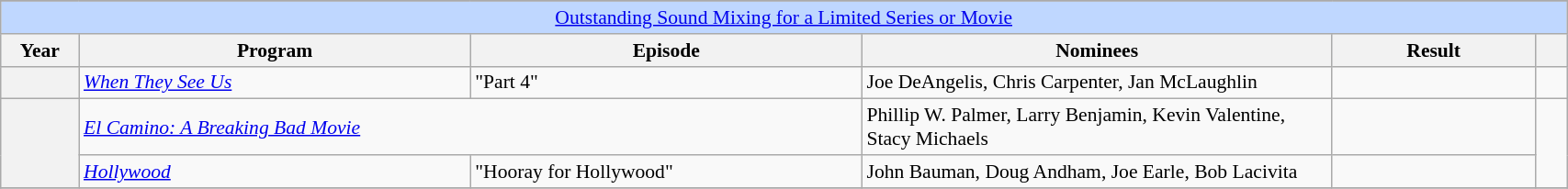<table class="wikitable plainrowheaders" style="font-size: 90%" width=90%>
<tr>
</tr>
<tr ---- bgcolor="#bfd7ff">
<td colspan=6 align=center><a href='#'>Outstanding Sound Mixing for a Limited Series or Movie</a></td>
</tr>
<tr ---- bgcolor="#ebf5ff">
<th width="5%">Year</th>
<th width="25%">Program</th>
<th width="25%">Episode</th>
<th width="30%">Nominees</th>
<th width="13%">Result</th>
<th width="5%"></th>
</tr>
<tr>
<th scope=row></th>
<td><em><a href='#'>When They See Us</a></em></td>
<td>"Part 4"</td>
<td>Joe DeAngelis, Chris Carpenter, Jan McLaughlin</td>
<td></td>
<td></td>
</tr>
<tr>
<th scope=row rowspan="2"></th>
<td colspan="2"><em><a href='#'>El Camino: A Breaking Bad Movie</a></em></td>
<td>Phillip W. Palmer, Larry Benjamin, Kevin Valentine, Stacy Michaels</td>
<td></td>
<td rowspan="2"></td>
</tr>
<tr>
<td><em><a href='#'>Hollywood</a></em></td>
<td>"Hooray for Hollywood"</td>
<td>John Bauman, Doug Andham, Joe Earle, Bob Lacivita</td>
<td></td>
</tr>
<tr>
</tr>
</table>
